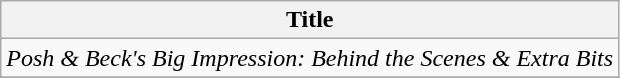<table class="wikitable sortable">
<tr>
<th>Title</th>
</tr>
<tr>
<td><em>Posh & Beck's Big Impression: Behind the Scenes & Extra Bits</em></td>
</tr>
<tr>
</tr>
</table>
